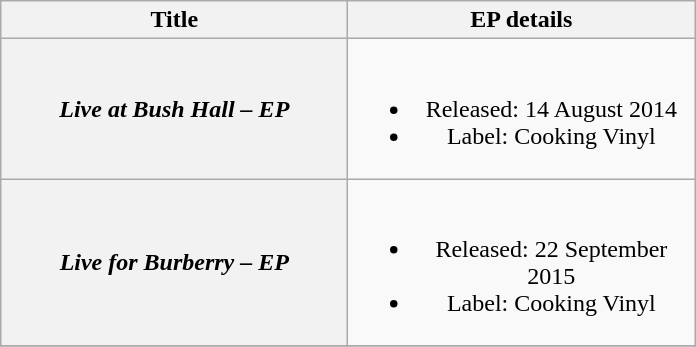<table class="wikitable plainrowheaders" style="text-align:center;">
<tr>
<th scope="col" rowspan="1" style="width:14em;">Title</th>
<th scope="col" rowspan="1" style="width:14em;">EP details</th>
</tr>
<tr>
<th scope="row"><em>Live at Bush Hall – EP</em></th>
<td><br><ul><li>Released: 14 August 2014</li><li>Label: Cooking Vinyl</li></ul></td>
</tr>
<tr>
<th scope="row"><em>Live for Burberry – EP</em></th>
<td><br><ul><li>Released: 22 September 2015</li><li>Label: Cooking Vinyl</li></ul></td>
</tr>
<tr>
</tr>
</table>
